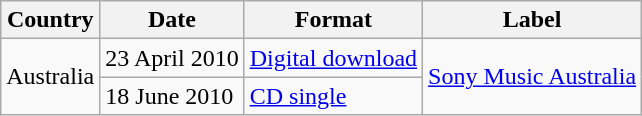<table class="wikitable">
<tr>
<th>Country</th>
<th>Date</th>
<th>Format</th>
<th>Label</th>
</tr>
<tr>
<td rowspan="2">Australia</td>
<td>23 April 2010</td>
<td><a href='#'>Digital download</a></td>
<td rowspan="2"><a href='#'>Sony Music Australia</a></td>
</tr>
<tr>
<td>18 June 2010</td>
<td><a href='#'>CD single</a></td>
</tr>
</table>
